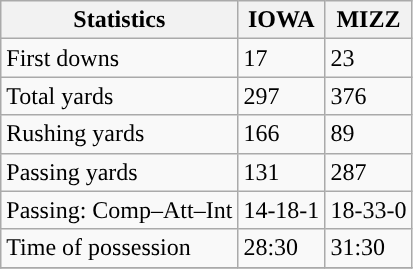<table class="wikitable" style="float: left;">
<tr>
<th>Statistics</th>
<th>IOWA</th>
<th>MIZZ</th>
</tr>
<tr>
<td>First downs</td>
<td>17</td>
<td>23</td>
</tr>
<tr>
<td>Total yards</td>
<td>297</td>
<td>376</td>
</tr>
<tr>
<td>Rushing yards</td>
<td>166</td>
<td>89</td>
</tr>
<tr>
<td>Passing yards</td>
<td>131</td>
<td>287</td>
</tr>
<tr>
<td>Passing: Comp–Att–Int</td>
<td>14-18-1</td>
<td>18-33-0</td>
</tr>
<tr>
<td>Time of possession</td>
<td>28:30</td>
<td>31:30</td>
</tr>
<tr>
</tr>
</table>
